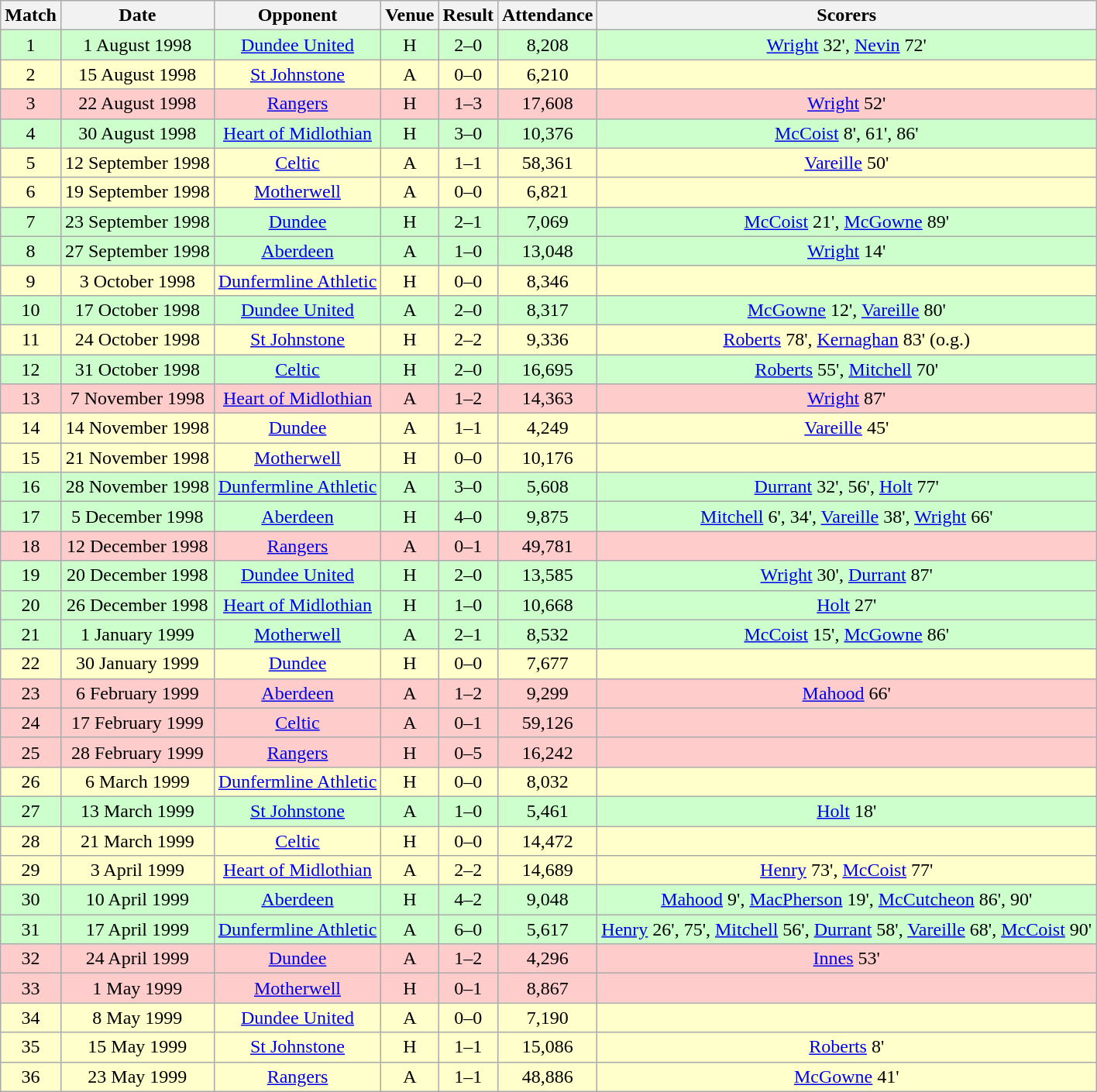<table class="wikitable" style="font-size:100%; text-align:center">
<tr>
<th>Match</th>
<th>Date</th>
<th>Opponent</th>
<th>Venue</th>
<th>Result</th>
<th>Attendance</th>
<th>Scorers</th>
</tr>
<tr style="background: #CCFFCC;">
<td>1</td>
<td>1 August 1998</td>
<td><a href='#'>Dundee United</a></td>
<td>H</td>
<td>2–0</td>
<td>8,208</td>
<td><a href='#'>Wright</a> 32', <a href='#'>Nevin</a> 72'</td>
</tr>
<tr style="background: #FFFFCC;">
<td>2</td>
<td>15 August 1998</td>
<td><a href='#'>St Johnstone</a></td>
<td>A</td>
<td>0–0</td>
<td>6,210</td>
<td></td>
</tr>
<tr style="background: #FFCCCC;">
<td>3</td>
<td>22 August 1998</td>
<td><a href='#'>Rangers</a></td>
<td>H</td>
<td>1–3</td>
<td>17,608</td>
<td><a href='#'>Wright</a> 52'</td>
</tr>
<tr style="background: #CCFFCC;">
<td>4</td>
<td>30 August 1998</td>
<td><a href='#'>Heart of Midlothian</a></td>
<td>H</td>
<td>3–0</td>
<td>10,376</td>
<td><a href='#'>McCoist</a> 8', 61', 86'</td>
</tr>
<tr style="background: #FFFFCC;">
<td>5</td>
<td>12 September 1998</td>
<td><a href='#'>Celtic</a></td>
<td>A</td>
<td>1–1</td>
<td>58,361</td>
<td><a href='#'>Vareille</a> 50'</td>
</tr>
<tr style="background: #FFFFCC;">
<td>6</td>
<td>19 September 1998</td>
<td><a href='#'>Motherwell</a></td>
<td>A</td>
<td>0–0</td>
<td>6,821</td>
<td></td>
</tr>
<tr style="background: #CCFFCC;">
<td>7</td>
<td>23 September 1998</td>
<td><a href='#'>Dundee</a></td>
<td>H</td>
<td>2–1</td>
<td>7,069</td>
<td><a href='#'>McCoist</a> 21', <a href='#'>McGowne</a> 89'</td>
</tr>
<tr style="background: #CCFFCC;">
<td>8</td>
<td>27 September 1998</td>
<td><a href='#'>Aberdeen</a></td>
<td>A</td>
<td>1–0</td>
<td>13,048</td>
<td><a href='#'>Wright</a> 14'</td>
</tr>
<tr style="background: #FFFFCC;">
<td>9</td>
<td>3 October 1998</td>
<td><a href='#'>Dunfermline Athletic</a></td>
<td>H</td>
<td>0–0</td>
<td>8,346</td>
<td></td>
</tr>
<tr style="background: #CCFFCC;">
<td>10</td>
<td>17 October 1998</td>
<td><a href='#'>Dundee United</a></td>
<td>A</td>
<td>2–0</td>
<td>8,317</td>
<td><a href='#'>McGowne</a> 12', <a href='#'>Vareille</a> 80'</td>
</tr>
<tr style="background: #FFFFCC;">
<td>11</td>
<td>24 October 1998</td>
<td><a href='#'>St Johnstone</a></td>
<td>H</td>
<td>2–2</td>
<td>9,336</td>
<td><a href='#'>Roberts</a> 78', <a href='#'>Kernaghan</a> 83' (o.g.)</td>
</tr>
<tr style="background: #CCFFCC;">
<td>12</td>
<td>31 October 1998</td>
<td><a href='#'>Celtic</a></td>
<td>H</td>
<td>2–0</td>
<td>16,695</td>
<td><a href='#'>Roberts</a> 55', <a href='#'>Mitchell</a> 70'</td>
</tr>
<tr style="background: #FFCCCC;">
<td>13</td>
<td>7 November 1998</td>
<td><a href='#'>Heart of Midlothian</a></td>
<td>A</td>
<td>1–2</td>
<td>14,363</td>
<td><a href='#'>Wright</a> 87'</td>
</tr>
<tr style="background: #FFFFCC;">
<td>14</td>
<td>14 November 1998</td>
<td><a href='#'>Dundee</a></td>
<td>A</td>
<td>1–1</td>
<td>4,249</td>
<td><a href='#'>Vareille</a> 45'</td>
</tr>
<tr style="background: #FFFFCC;">
<td>15</td>
<td>21 November 1998</td>
<td><a href='#'>Motherwell</a></td>
<td>H</td>
<td>0–0</td>
<td>10,176</td>
<td></td>
</tr>
<tr style="background: #CCFFCC;">
<td>16</td>
<td>28 November 1998</td>
<td><a href='#'>Dunfermline Athletic</a></td>
<td>A</td>
<td>3–0</td>
<td>5,608</td>
<td><a href='#'>Durrant</a> 32', 56', <a href='#'>Holt</a> 77'</td>
</tr>
<tr style="background: #CCFFCC;">
<td>17</td>
<td>5 December 1998</td>
<td><a href='#'>Aberdeen</a></td>
<td>H</td>
<td>4–0</td>
<td>9,875</td>
<td><a href='#'>Mitchell</a> 6', 34', <a href='#'>Vareille</a> 38', <a href='#'>Wright</a> 66'</td>
</tr>
<tr style="background: #FFCCCC;">
<td>18</td>
<td>12 December 1998</td>
<td><a href='#'>Rangers</a></td>
<td>A</td>
<td>0–1</td>
<td>49,781</td>
<td></td>
</tr>
<tr style="background: #CCFFCC;">
<td>19</td>
<td>20 December 1998</td>
<td><a href='#'>Dundee United</a></td>
<td>H</td>
<td>2–0</td>
<td>13,585</td>
<td><a href='#'>Wright</a> 30', <a href='#'>Durrant</a> 87'</td>
</tr>
<tr style="background: #CCFFCC;">
<td>20</td>
<td>26 December 1998</td>
<td><a href='#'>Heart of Midlothian</a></td>
<td>H</td>
<td>1–0</td>
<td>10,668</td>
<td><a href='#'>Holt</a> 27'</td>
</tr>
<tr style="background: #CCFFCC;">
<td>21</td>
<td>1 January 1999</td>
<td><a href='#'>Motherwell</a></td>
<td>A</td>
<td>2–1</td>
<td>8,532</td>
<td><a href='#'>McCoist</a> 15', <a href='#'>McGowne</a> 86'</td>
</tr>
<tr style="background: #FFFFCC;">
<td>22</td>
<td>30 January 1999</td>
<td><a href='#'>Dundee</a></td>
<td>H</td>
<td>0–0</td>
<td>7,677</td>
<td></td>
</tr>
<tr style="background: #FFCCCC;">
<td>23</td>
<td>6 February 1999</td>
<td><a href='#'>Aberdeen</a></td>
<td>A</td>
<td>1–2</td>
<td>9,299</td>
<td><a href='#'>Mahood</a> 66'</td>
</tr>
<tr style="background: #FFCCCC;">
<td>24</td>
<td>17 February 1999</td>
<td><a href='#'>Celtic</a></td>
<td>A</td>
<td>0–1</td>
<td>59,126</td>
<td></td>
</tr>
<tr style="background: #FFCCCC;">
<td>25</td>
<td>28 February 1999</td>
<td><a href='#'>Rangers</a></td>
<td>H</td>
<td>0–5</td>
<td>16,242</td>
<td></td>
</tr>
<tr style="background: #FFFFCC;">
<td>26</td>
<td>6 March 1999</td>
<td><a href='#'>Dunfermline Athletic</a></td>
<td>H</td>
<td>0–0</td>
<td>8,032</td>
<td></td>
</tr>
<tr style="background: #CCFFCC;">
<td>27</td>
<td>13 March 1999</td>
<td><a href='#'>St Johnstone</a></td>
<td>A</td>
<td>1–0</td>
<td>5,461</td>
<td><a href='#'>Holt</a> 18'</td>
</tr>
<tr style="background: #FFFFCC;">
<td>28</td>
<td>21 March 1999</td>
<td><a href='#'>Celtic</a></td>
<td>H</td>
<td>0–0</td>
<td>14,472</td>
<td></td>
</tr>
<tr style="background: #FFFFCC;">
<td>29</td>
<td>3 April 1999</td>
<td><a href='#'>Heart of Midlothian</a></td>
<td>A</td>
<td>2–2</td>
<td>14,689</td>
<td><a href='#'>Henry</a> 73', <a href='#'>McCoist</a> 77'</td>
</tr>
<tr style="background: #CCFFCC;">
<td>30</td>
<td>10 April 1999</td>
<td><a href='#'>Aberdeen</a></td>
<td>H</td>
<td>4–2</td>
<td>9,048</td>
<td><a href='#'>Mahood</a> 9', <a href='#'>MacPherson</a> 19', <a href='#'>McCutcheon</a> 86', 90'</td>
</tr>
<tr style="background: #CCFFCC;">
<td>31</td>
<td>17 April 1999</td>
<td><a href='#'>Dunfermline Athletic</a></td>
<td>A</td>
<td>6–0</td>
<td>5,617</td>
<td><a href='#'>Henry</a> 26', 75', <a href='#'>Mitchell</a> 56', <a href='#'>Durrant</a> 58', <a href='#'>Vareille</a> 68', <a href='#'>McCoist</a> 90'</td>
</tr>
<tr style="background: #FFCCCC;">
<td>32</td>
<td>24 April 1999</td>
<td><a href='#'>Dundee</a></td>
<td>A</td>
<td>1–2</td>
<td>4,296</td>
<td><a href='#'>Innes</a> 53'</td>
</tr>
<tr style="background: #FFCCCC;">
<td>33</td>
<td>1 May 1999</td>
<td><a href='#'>Motherwell</a></td>
<td>H</td>
<td>0–1</td>
<td>8,867</td>
<td></td>
</tr>
<tr style="background: #FFFFCC;">
<td>34</td>
<td>8 May 1999</td>
<td><a href='#'>Dundee United</a></td>
<td>A</td>
<td>0–0</td>
<td>7,190</td>
<td></td>
</tr>
<tr style="background: #FFFFCC;">
<td>35</td>
<td>15 May 1999</td>
<td><a href='#'>St Johnstone</a></td>
<td>H</td>
<td>1–1</td>
<td>15,086</td>
<td><a href='#'>Roberts</a> 8'</td>
</tr>
<tr style="background: #FFFFCC;">
<td>36</td>
<td>23 May 1999</td>
<td><a href='#'>Rangers</a></td>
<td>A</td>
<td>1–1</td>
<td>48,886</td>
<td><a href='#'>McGowne</a> 41'</td>
</tr>
</table>
